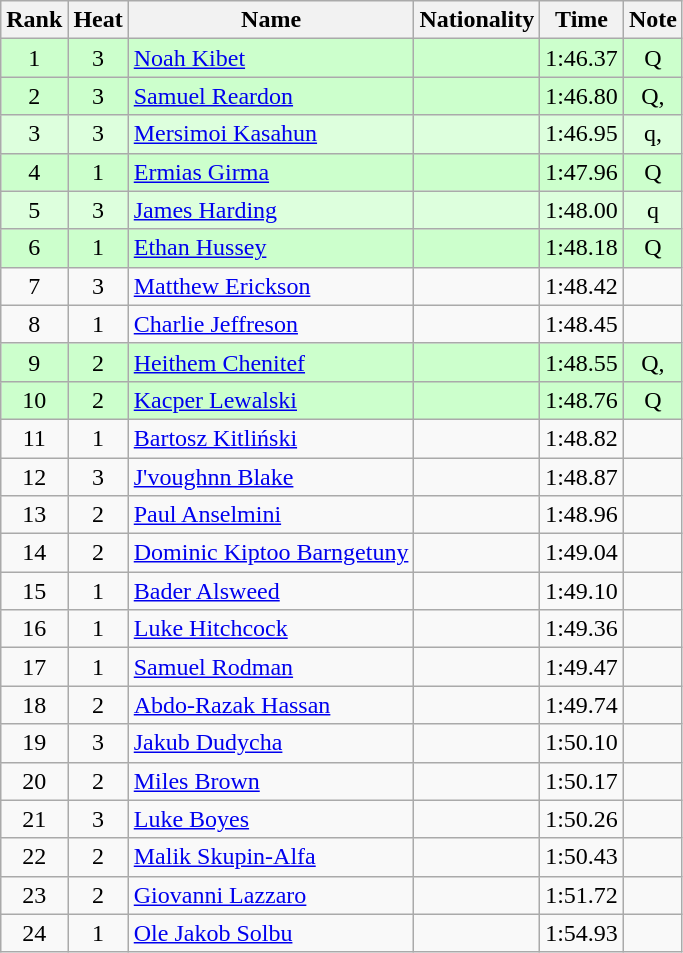<table class="wikitable sortable" style="text-align:center">
<tr>
<th>Rank</th>
<th>Heat</th>
<th>Name</th>
<th>Nationality</th>
<th>Time</th>
<th>Note</th>
</tr>
<tr bgcolor=ccffcc>
<td>1</td>
<td>3</td>
<td align=left><a href='#'>Noah Kibet</a></td>
<td align=left></td>
<td>1:46.37</td>
<td>Q</td>
</tr>
<tr bgcolor=ccffcc>
<td>2</td>
<td>3</td>
<td align=left><a href='#'>Samuel Reardon</a></td>
<td align=left></td>
<td>1:46.80</td>
<td>Q, </td>
</tr>
<tr bgcolor=ddffdd>
<td>3</td>
<td>3</td>
<td align=left><a href='#'>Mersimoi Kasahun</a></td>
<td align=left></td>
<td>1:46.95</td>
<td>q, </td>
</tr>
<tr bgcolor=ccffcc>
<td>4</td>
<td>1</td>
<td align=left><a href='#'>Ermias Girma</a></td>
<td align=left></td>
<td>1:47.96</td>
<td>Q</td>
</tr>
<tr bgcolor=ddffdd>
<td>5</td>
<td>3</td>
<td align=left><a href='#'>James Harding</a></td>
<td align=left></td>
<td>1:48.00</td>
<td>q</td>
</tr>
<tr bgcolor=ccffcc>
<td>6</td>
<td>1</td>
<td align=left><a href='#'>Ethan Hussey</a></td>
<td align=left></td>
<td>1:48.18</td>
<td>Q</td>
</tr>
<tr>
<td>7</td>
<td>3</td>
<td align=left><a href='#'>Matthew Erickson</a></td>
<td align=left></td>
<td>1:48.42</td>
<td></td>
</tr>
<tr>
<td>8</td>
<td>1</td>
<td align=left><a href='#'>Charlie Jeffreson</a></td>
<td align=left></td>
<td>1:48.45</td>
<td></td>
</tr>
<tr bgcolor=ccffcc>
<td>9</td>
<td>2</td>
<td align=left><a href='#'>Heithem Chenitef</a></td>
<td align=left></td>
<td>1:48.55</td>
<td>Q, </td>
</tr>
<tr bgcolor=ccffcc>
<td>10</td>
<td>2</td>
<td align=left><a href='#'>Kacper Lewalski</a></td>
<td align=left></td>
<td>1:48.76</td>
<td>Q</td>
</tr>
<tr>
<td>11</td>
<td>1</td>
<td align=left><a href='#'>Bartosz Kitliński</a></td>
<td align=left></td>
<td>1:48.82</td>
<td></td>
</tr>
<tr>
<td>12</td>
<td>3</td>
<td align=left><a href='#'>J'voughnn Blake</a></td>
<td align=left></td>
<td>1:48.87</td>
<td></td>
</tr>
<tr>
<td>13</td>
<td>2</td>
<td align=left><a href='#'>Paul Anselmini</a></td>
<td align=left></td>
<td>1:48.96</td>
<td></td>
</tr>
<tr>
<td>14</td>
<td>2</td>
<td align=left><a href='#'>Dominic Kiptoo Barngetuny</a></td>
<td align=left></td>
<td>1:49.04</td>
<td></td>
</tr>
<tr>
<td>15</td>
<td>1</td>
<td align=left><a href='#'>Bader Alsweed</a></td>
<td align=left></td>
<td>1:49.10</td>
<td></td>
</tr>
<tr>
<td>16</td>
<td>1</td>
<td align=left><a href='#'>Luke Hitchcock</a></td>
<td align=left></td>
<td>1:49.36</td>
<td></td>
</tr>
<tr>
<td>17</td>
<td>1</td>
<td align=left><a href='#'>Samuel Rodman</a></td>
<td align=left></td>
<td>1:49.47</td>
<td></td>
</tr>
<tr>
<td>18</td>
<td>2</td>
<td align=left><a href='#'>Abdo-Razak Hassan</a></td>
<td align=left></td>
<td>1:49.74</td>
<td></td>
</tr>
<tr>
<td>19</td>
<td>3</td>
<td align=left><a href='#'>Jakub Dudycha</a></td>
<td align=left></td>
<td>1:50.10</td>
<td></td>
</tr>
<tr>
<td>20</td>
<td>2</td>
<td align=left><a href='#'>Miles Brown</a></td>
<td align=left></td>
<td>1:50.17</td>
<td></td>
</tr>
<tr>
<td>21</td>
<td>3</td>
<td align=left><a href='#'>Luke Boyes</a></td>
<td align=left></td>
<td>1:50.26</td>
<td></td>
</tr>
<tr>
<td>22</td>
<td>2</td>
<td align=left><a href='#'>Malik Skupin-Alfa</a></td>
<td align=left></td>
<td>1:50.43</td>
<td></td>
</tr>
<tr>
<td>23</td>
<td>2</td>
<td align=left><a href='#'>Giovanni Lazzaro</a></td>
<td align=left></td>
<td>1:51.72</td>
<td></td>
</tr>
<tr>
<td>24</td>
<td>1</td>
<td align=left><a href='#'>Ole Jakob Solbu</a></td>
<td align=left></td>
<td>1:54.93</td>
<td></td>
</tr>
</table>
